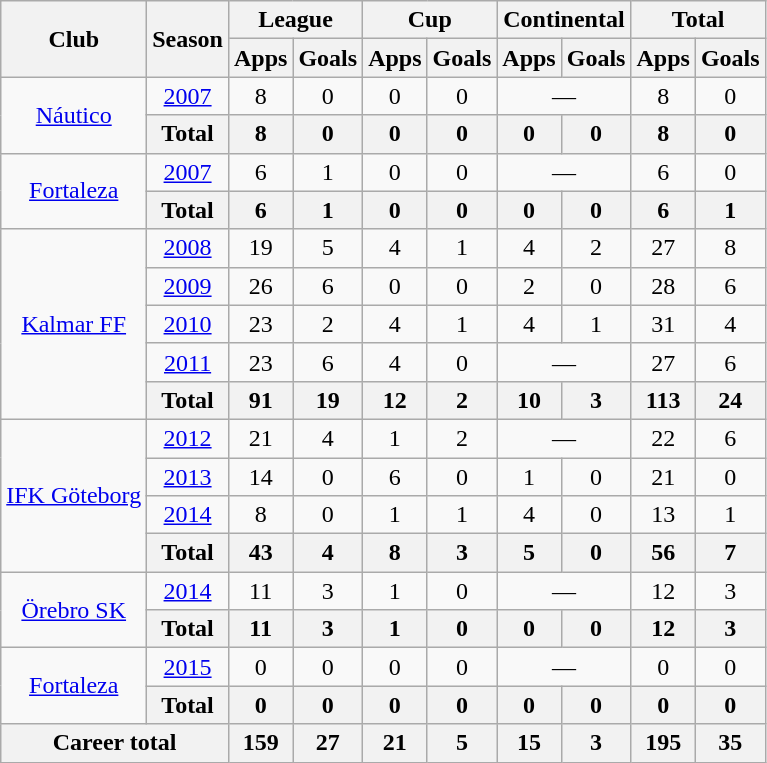<table class="wikitable" style="text-align:center;">
<tr>
<th rowspan="2">Club</th>
<th rowspan="2">Season</th>
<th colspan="2">League</th>
<th colspan="2">Cup</th>
<th colspan="2">Continental</th>
<th colspan="2">Total</th>
</tr>
<tr>
<th>Apps</th>
<th>Goals</th>
<th>Apps</th>
<th>Goals</th>
<th>Apps</th>
<th>Goals</th>
<th>Apps</th>
<th>Goals</th>
</tr>
<tr>
<td rowspan="2"><a href='#'>Náutico</a></td>
<td><a href='#'>2007</a></td>
<td>8</td>
<td>0</td>
<td>0</td>
<td>0</td>
<td colspan="2">—</td>
<td>8</td>
<td>0</td>
</tr>
<tr>
<th>Total</th>
<th>8</th>
<th>0</th>
<th>0</th>
<th>0</th>
<th>0</th>
<th>0</th>
<th>8</th>
<th>0</th>
</tr>
<tr>
<td rowspan="2"><a href='#'>Fortaleza</a></td>
<td><a href='#'>2007</a></td>
<td>6</td>
<td>1</td>
<td>0</td>
<td>0</td>
<td colspan="2">—</td>
<td>6</td>
<td>0</td>
</tr>
<tr>
<th>Total</th>
<th>6</th>
<th>1</th>
<th>0</th>
<th>0</th>
<th>0</th>
<th>0</th>
<th>6</th>
<th>1</th>
</tr>
<tr>
<td rowspan="5"><a href='#'>Kalmar FF</a></td>
<td><a href='#'>2008</a></td>
<td>19</td>
<td>5</td>
<td>4</td>
<td>1</td>
<td>4</td>
<td>2</td>
<td>27</td>
<td>8</td>
</tr>
<tr>
<td><a href='#'>2009</a></td>
<td>26</td>
<td>6</td>
<td>0</td>
<td>0</td>
<td>2</td>
<td>0</td>
<td>28</td>
<td>6</td>
</tr>
<tr>
<td><a href='#'>2010</a></td>
<td>23</td>
<td>2</td>
<td>4</td>
<td>1</td>
<td>4</td>
<td>1</td>
<td>31</td>
<td>4</td>
</tr>
<tr>
<td><a href='#'>2011</a></td>
<td>23</td>
<td>6</td>
<td>4</td>
<td>0</td>
<td colspan="2">—</td>
<td>27</td>
<td>6</td>
</tr>
<tr>
<th>Total</th>
<th>91</th>
<th>19</th>
<th>12</th>
<th>2</th>
<th>10</th>
<th>3</th>
<th>113</th>
<th>24</th>
</tr>
<tr>
<td rowspan="4"><a href='#'>IFK Göteborg</a></td>
<td><a href='#'>2012</a></td>
<td>21</td>
<td>4</td>
<td>1</td>
<td>2</td>
<td colspan="2">—</td>
<td>22</td>
<td>6</td>
</tr>
<tr>
<td><a href='#'>2013</a></td>
<td>14</td>
<td>0</td>
<td>6</td>
<td>0</td>
<td>1</td>
<td>0</td>
<td>21</td>
<td>0</td>
</tr>
<tr>
<td><a href='#'>2014</a></td>
<td>8</td>
<td>0</td>
<td>1</td>
<td>1</td>
<td>4</td>
<td>0</td>
<td>13</td>
<td>1</td>
</tr>
<tr>
<th>Total</th>
<th>43</th>
<th>4</th>
<th>8</th>
<th>3</th>
<th>5</th>
<th>0</th>
<th>56</th>
<th>7</th>
</tr>
<tr>
<td rowspan="2"><a href='#'>Örebro SK</a></td>
<td><a href='#'>2014</a></td>
<td>11</td>
<td>3</td>
<td>1</td>
<td>0</td>
<td colspan="2">—</td>
<td>12</td>
<td>3</td>
</tr>
<tr>
<th>Total</th>
<th>11</th>
<th>3</th>
<th>1</th>
<th>0</th>
<th>0</th>
<th>0</th>
<th>12</th>
<th>3</th>
</tr>
<tr>
<td rowspan="2"><a href='#'>Fortaleza</a></td>
<td><a href='#'>2015</a></td>
<td>0</td>
<td>0</td>
<td>0</td>
<td>0</td>
<td colspan="2">—</td>
<td>0</td>
<td>0</td>
</tr>
<tr>
<th>Total</th>
<th>0</th>
<th>0</th>
<th>0</th>
<th>0</th>
<th>0</th>
<th>0</th>
<th>0</th>
<th>0</th>
</tr>
<tr>
<th colspan="2">Career total</th>
<th>159</th>
<th>27</th>
<th>21</th>
<th>5</th>
<th>15</th>
<th>3</th>
<th>195</th>
<th>35</th>
</tr>
</table>
